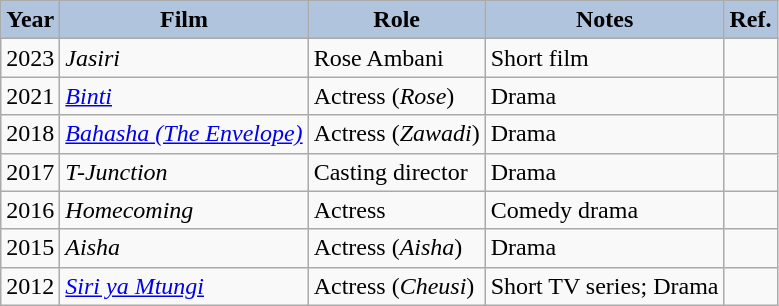<table class="wikitable">
<tr>
<th style="background:#B0C4DE;">Year</th>
<th style="background:#B0C4DE;">Film</th>
<th style="background:#B0C4DE;">Role</th>
<th style="background:#B0C4DE;">Notes</th>
<th style="background:#B0C4DE;">Ref.</th>
</tr>
<tr>
<td>2023</td>
<td><em>Jasiri</em></td>
<td>Rose Ambani</td>
<td>Short film</td>
<td></td>
</tr>
<tr>
<td>2021</td>
<td><em><a href='#'>Binti</a></em></td>
<td>Actress (<em>Rose</em>)</td>
<td>Drama</td>
<td></td>
</tr>
<tr>
<td>2018</td>
<td><em><a href='#'>Bahasha (The Envelope)</a></em></td>
<td>Actress (<em>Zawadi</em>)</td>
<td>Drama</td>
<td></td>
</tr>
<tr>
<td>2017</td>
<td><em>T-Junction</em></td>
<td>Casting director</td>
<td>Drama</td>
<td></td>
</tr>
<tr>
<td>2016</td>
<td><em>Homecoming</em></td>
<td>Actress</td>
<td>Comedy drama</td>
<td></td>
</tr>
<tr>
<td>2015</td>
<td><em>Aisha</em></td>
<td>Actress (<em>Aisha</em>)</td>
<td>Drama</td>
<td></td>
</tr>
<tr>
<td>2012</td>
<td><em><a href='#'>Siri ya Mtungi</a></em></td>
<td>Actress (<em>Cheusi</em>)</td>
<td>Short TV series; Drama</td>
<td></td>
</tr>
</table>
